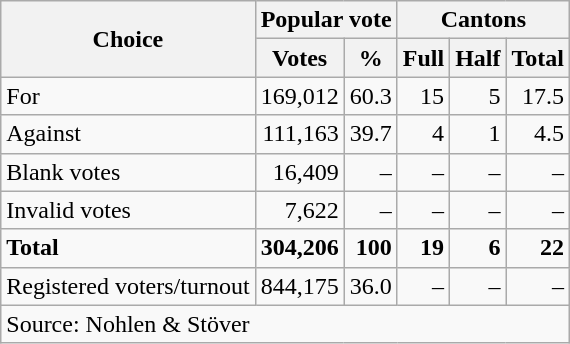<table class=wikitable style=text-align:right>
<tr>
<th rowspan=2>Choice</th>
<th colspan=2>Popular vote</th>
<th colspan=3>Cantons</th>
</tr>
<tr>
<th>Votes</th>
<th>%</th>
<th>Full</th>
<th>Half</th>
<th>Total</th>
</tr>
<tr>
<td align=left>For</td>
<td>169,012</td>
<td>60.3</td>
<td>15</td>
<td>5</td>
<td>17.5</td>
</tr>
<tr>
<td align=left>Against</td>
<td>111,163</td>
<td>39.7</td>
<td>4</td>
<td>1</td>
<td>4.5</td>
</tr>
<tr>
<td align=left>Blank votes</td>
<td>16,409</td>
<td>–</td>
<td>–</td>
<td>–</td>
<td>–</td>
</tr>
<tr>
<td align=left>Invalid votes</td>
<td>7,622</td>
<td>–</td>
<td>–</td>
<td>–</td>
<td>–</td>
</tr>
<tr>
<td align=left><strong>Total</strong></td>
<td><strong>304,206</strong></td>
<td><strong>100</strong></td>
<td><strong>19</strong></td>
<td><strong>6</strong></td>
<td><strong>22</strong></td>
</tr>
<tr>
<td align=left>Registered voters/turnout</td>
<td>844,175</td>
<td>36.0</td>
<td>–</td>
<td>–</td>
<td>–</td>
</tr>
<tr>
<td align=left colspan=6>Source: Nohlen & Stöver</td>
</tr>
</table>
